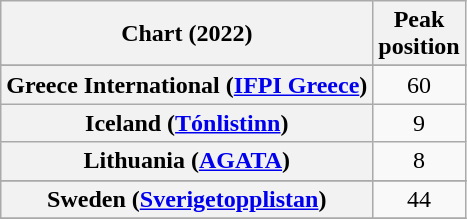<table class="wikitable sortable plainrowheaders" style="text-align:center">
<tr>
<th scope="col">Chart (2022)</th>
<th scope="col">Peak<br>position</th>
</tr>
<tr>
</tr>
<tr>
<th scope="row">Greece International (<a href='#'>IFPI Greece</a>)</th>
<td>60</td>
</tr>
<tr>
<th scope="row">Iceland (<a href='#'>Tónlistinn</a>)</th>
<td>9</td>
</tr>
<tr>
<th scope="row">Lithuania (<a href='#'>AGATA</a>)</th>
<td>8</td>
</tr>
<tr>
</tr>
<tr>
</tr>
<tr>
<th scope="row">Sweden (<a href='#'>Sverigetopplistan</a>)</th>
<td>44</td>
</tr>
<tr>
</tr>
</table>
